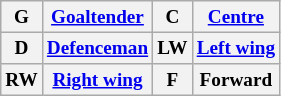<table class="wikitable" style="font-size:80%;">
<tr>
<th>G</th>
<th><a href='#'>Goaltender</a></th>
<th>C</th>
<th><a href='#'>Centre</a></th>
</tr>
<tr>
<th>D</th>
<th><a href='#'>Defenceman</a></th>
<th>LW</th>
<th><a href='#'>Left wing</a></th>
</tr>
<tr>
<th>RW</th>
<th><a href='#'>Right wing</a></th>
<th>F</th>
<th>Forward</th>
</tr>
</table>
